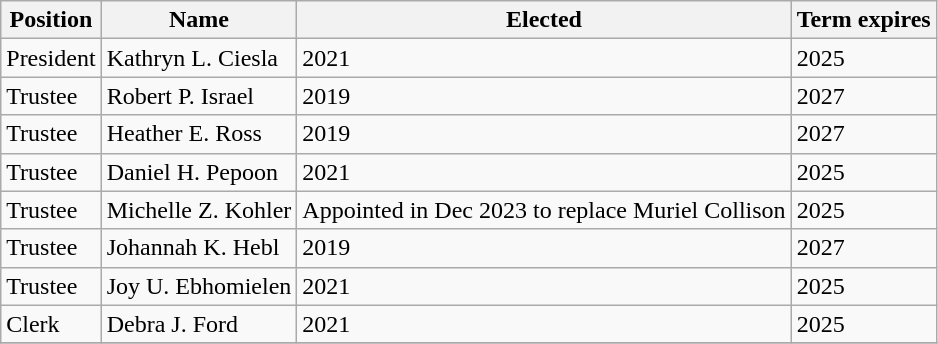<table class="wikitable sortable">
<tr>
<th>Position</th>
<th>Name</th>
<th>Elected</th>
<th>Term expires</th>
</tr>
<tr>
<td>President</td>
<td>Kathryn L. Ciesla</td>
<td>2021</td>
<td>2025</td>
</tr>
<tr>
<td>Trustee</td>
<td>Robert P. Israel</td>
<td>2019</td>
<td>2027</td>
</tr>
<tr>
<td>Trustee</td>
<td>Heather E. Ross</td>
<td>2019</td>
<td>2027</td>
</tr>
<tr>
<td>Trustee</td>
<td>Daniel H. Pepoon</td>
<td>2021</td>
<td>2025</td>
</tr>
<tr>
<td>Trustee</td>
<td>Michelle Z. Kohler</td>
<td>Appointed in Dec 2023 to replace Muriel Collison</td>
<td>2025</td>
</tr>
<tr>
<td>Trustee</td>
<td>Johannah K. Hebl</td>
<td>2019</td>
<td>2027</td>
</tr>
<tr>
<td>Trustee</td>
<td>Joy U. Ebhomielen</td>
<td>2021</td>
<td>2025</td>
</tr>
<tr>
<td>Clerk</td>
<td>Debra J. Ford</td>
<td>2021</td>
<td>2025</td>
</tr>
<tr>
</tr>
</table>
